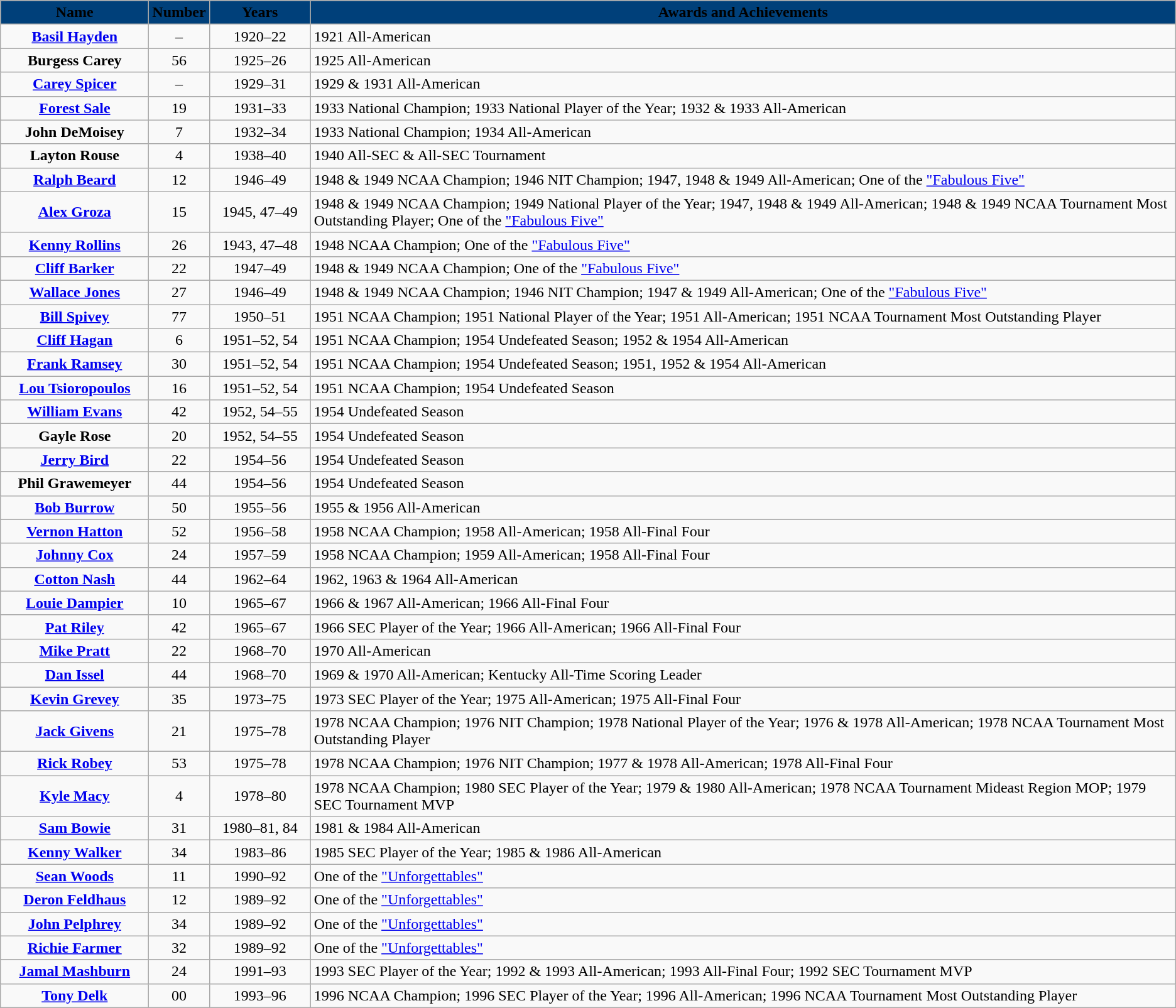<table class="wikitable">
<tr>
<th style="background:#00407a;width:150px"><span>Name</span></th>
<th style="background:#00407a;"><span>Number</span></th>
<th style="background:#00407a;width:100px"><span>Years</span></th>
<th style="background:#00407a;"><span>Awards and Achievements</span></th>
</tr>
<tr>
<td scope="row" style="text-align:center"><a href='#'><strong>Basil Hayden</strong></a></td>
<td scope="row" style="text-align:center">–</td>
<td scope="row" style="text-align:center">1920–22</td>
<td>1921 All-American</td>
</tr>
<tr>
<td scope="row" style="text-align:center"><strong>Burgess Carey</strong></td>
<td scope="row" style="text-align:center">56</td>
<td scope="row" style="text-align:center">1925–26</td>
<td>1925 All-American</td>
</tr>
<tr>
<td scope="row" style="text-align:center"><a href='#'><strong>Carey Spicer</strong></a></td>
<td scope="row" style="text-align:center">–</td>
<td scope="row" style="text-align:center">1929–31</td>
<td>1929 & 1931 All-American</td>
</tr>
<tr>
<td scope="row" style="text-align:center"><a href='#'><strong>Forest Sale</strong></a></td>
<td scope="row" style="text-align:center">19</td>
<td scope="row" style="text-align:center">1931–33</td>
<td>1933 National Champion; 1933 National Player of the Year; 1932 & 1933 All-American</td>
</tr>
<tr>
<td scope="row" style="text-align:center"><strong>John DeMoisey</strong></td>
<td scope="row" style="text-align:center">7</td>
<td scope="row" style="text-align:center">1932–34</td>
<td>1933 National Champion; 1934 All-American</td>
</tr>
<tr>
<td scope="row" style="text-align:center"><strong>Layton Rouse</strong></td>
<td scope="row" style="text-align:center">4</td>
<td scope="row" style="text-align:center">1938–40</td>
<td>1940 All-SEC & All-SEC Tournament</td>
</tr>
<tr>
<td scope="row" style="text-align:center"><a href='#'><strong>Ralph Beard</strong></a></td>
<td scope="row" style="text-align:center">12</td>
<td scope="row" style="text-align:center">1946–49</td>
<td>1948 & 1949 NCAA Champion; 1946 NIT Champion; 1947, 1948 & 1949 All-American; One of the <a href='#'>"Fabulous Five"</a></td>
</tr>
<tr>
<td scope="row" style="text-align:center"><a href='#'><strong>Alex Groza</strong></a></td>
<td scope="row" style="text-align:center">15</td>
<td scope="row" style="text-align:center">1945, 47–49</td>
<td>1948 & 1949 NCAA Champion; 1949 National Player of the Year; 1947, 1948 & 1949 All-American; 1948 & 1949 NCAA Tournament Most Outstanding Player; One of the <a href='#'>"Fabulous Five"</a></td>
</tr>
<tr>
<td scope="row" style="text-align:center"><a href='#'><strong>Kenny Rollins</strong></a></td>
<td scope="row" style="text-align:center">26</td>
<td scope="row" style="text-align:center">1943, 47–48</td>
<td>1948 NCAA Champion; One of the <a href='#'>"Fabulous Five"</a></td>
</tr>
<tr>
<td scope="row" style="text-align:center"><a href='#'><strong>Cliff Barker</strong></a></td>
<td scope="row" style="text-align:center">22</td>
<td scope="row" style="text-align:center">1947–49</td>
<td>1948 & 1949 NCAA Champion; One of the <a href='#'>"Fabulous Five"</a></td>
</tr>
<tr>
<td scope="row" style="text-align:center"><a href='#'><strong>Wallace Jones</strong></a></td>
<td scope="row" style="text-align:center">27</td>
<td scope="row" style="text-align:center">1946–49</td>
<td>1948 & 1949 NCAA Champion; 1946 NIT Champion; 1947 & 1949 All-American; One of the <a href='#'>"Fabulous Five"</a></td>
</tr>
<tr>
<td scope="row" style="text-align:center"><a href='#'><strong>Bill Spivey</strong></a></td>
<td scope="row" style="text-align:center">77</td>
<td scope="row" style="text-align:center">1950–51</td>
<td>1951 NCAA Champion; 1951 National Player of the Year; 1951 All-American; 1951 NCAA Tournament Most Outstanding Player</td>
</tr>
<tr>
<td scope="row" style="text-align:center"><a href='#'><strong>Cliff Hagan</strong></a></td>
<td scope="row" style="text-align:center">6</td>
<td scope="row" style="text-align:center">1951–52, 54</td>
<td>1951 NCAA Champion; 1954 Undefeated Season; 1952 & 1954 All-American</td>
</tr>
<tr>
<td scope="row" style="text-align:center"><a href='#'><strong>Frank Ramsey</strong></a></td>
<td scope="row" style="text-align:center">30</td>
<td scope="row" style="text-align:center">1951–52, 54</td>
<td>1951 NCAA Champion; 1954 Undefeated Season; 1951, 1952 & 1954 All-American</td>
</tr>
<tr>
<td scope="row" style="text-align:center"><a href='#'><strong>Lou Tsioropoulos</strong></a></td>
<td scope="row" style="text-align:center">16</td>
<td scope="row" style="text-align:center">1951–52, 54</td>
<td>1951 NCAA Champion; 1954 Undefeated Season</td>
</tr>
<tr>
<td scope="row" style="text-align:center"><a href='#'><strong>William Evans</strong></a></td>
<td scope="row" style="text-align:center">42</td>
<td scope="row" style="text-align:center">1952, 54–55</td>
<td>1954 Undefeated Season</td>
</tr>
<tr>
<td scope="row" style="text-align:center"><strong>Gayle Rose</strong></td>
<td scope="row" style="text-align:center">20</td>
<td scope="row" style="text-align:center">1952, 54–55</td>
<td>1954 Undefeated Season</td>
</tr>
<tr>
<td scope="row" style="text-align:center"><a href='#'><strong>Jerry Bird</strong></a></td>
<td scope="row" style="text-align:center">22</td>
<td scope="row" style="text-align:center">1954–56</td>
<td>1954 Undefeated Season</td>
</tr>
<tr>
<td scope="row" style="text-align:center"><strong>Phil Grawemeyer</strong></td>
<td scope="row" style="text-align:center">44</td>
<td scope="row" style="text-align:center">1954–56</td>
<td>1954 Undefeated Season</td>
</tr>
<tr>
<td scope="row" style="text-align:center"><a href='#'><strong>Bob Burrow</strong></a></td>
<td scope="row" style="text-align:center">50</td>
<td scope="row" style="text-align:center">1955–56</td>
<td>1955 & 1956 All-American</td>
</tr>
<tr>
<td scope="row" style="text-align:center"><a href='#'><strong>Vernon Hatton</strong></a></td>
<td scope="row" style="text-align:center">52</td>
<td scope="row" style="text-align:center">1956–58</td>
<td>1958 NCAA Champion; 1958 All-American; 1958 All-Final Four</td>
</tr>
<tr>
<td scope="row" style="text-align:center"><a href='#'><strong>Johnny Cox</strong></a></td>
<td scope="row" style="text-align:center">24</td>
<td scope="row" style="text-align:center">1957–59</td>
<td>1958 NCAA Champion; 1959 All-American; 1958 All-Final Four</td>
</tr>
<tr>
<td scope="row" style="text-align:center"><a href='#'><strong>Cotton Nash</strong></a></td>
<td scope="row" style="text-align:center">44</td>
<td scope="row" style="text-align:center">1962–64</td>
<td>1962, 1963 & 1964 All-American</td>
</tr>
<tr>
<td scope="row" style="text-align:center"><a href='#'><strong>Louie Dampier</strong></a></td>
<td scope="row" style="text-align:center">10</td>
<td scope="row" style="text-align:center">1965–67</td>
<td>1966 & 1967 All-American; 1966 All-Final Four</td>
</tr>
<tr>
<td scope="row" style="text-align:center"><a href='#'><strong>Pat Riley</strong></a></td>
<td scope="row" style="text-align:center">42</td>
<td scope="row" style="text-align:center">1965–67</td>
<td>1966 SEC Player of the Year; 1966 All-American; 1966 All-Final Four</td>
</tr>
<tr>
<td scope="row" style="text-align:center"><a href='#'><strong>Mike Pratt</strong></a></td>
<td scope="row" style="text-align:center">22</td>
<td scope="row" style="text-align:center">1968–70</td>
<td>1970 All-American</td>
</tr>
<tr>
<td scope="row" style="text-align:center"><a href='#'><strong>Dan Issel</strong></a></td>
<td scope="row" style="text-align:center">44</td>
<td scope="row" style="text-align:center">1968–70</td>
<td>1969 & 1970 All-American; Kentucky All-Time Scoring Leader</td>
</tr>
<tr>
<td scope="row" style="text-align:center"><a href='#'><strong>Kevin Grevey</strong></a></td>
<td scope="row" style="text-align:center">35</td>
<td scope="row" style="text-align:center">1973–75</td>
<td>1973 SEC Player of the Year; 1975 All-American; 1975 All-Final Four</td>
</tr>
<tr>
<td scope="row" style="text-align:center"><a href='#'><strong>Jack Givens</strong></a></td>
<td scope="row" style="text-align:center">21</td>
<td scope="row" style="text-align:center">1975–78</td>
<td>1978 NCAA Champion; 1976 NIT Champion; 1978 National Player of the Year; 1976 & 1978 All-American; 1978 NCAA Tournament Most Outstanding Player</td>
</tr>
<tr>
<td scope="row" style="text-align:center"><a href='#'><strong>Rick Robey</strong></a></td>
<td scope="row" style="text-align:center">53</td>
<td scope="row" style="text-align:center">1975–78</td>
<td>1978 NCAA Champion; 1976 NIT Champion; 1977 & 1978 All-American; 1978 All-Final Four</td>
</tr>
<tr>
<td scope="row" style="text-align:center"><a href='#'><strong>Kyle Macy</strong></a></td>
<td scope="row" style="text-align:center">4</td>
<td scope="row" style="text-align:center">1978–80</td>
<td>1978 NCAA Champion; 1980 SEC Player of the Year; 1979 & 1980 All-American; 1978 NCAA Tournament Mideast Region MOP; 1979 SEC Tournament MVP</td>
</tr>
<tr>
<td scope="row" style="text-align:center"><a href='#'><strong>Sam Bowie</strong></a></td>
<td scope="row" style="text-align:center">31</td>
<td scope="row" style="text-align:center">1980–81, 84</td>
<td>1981 & 1984 All-American</td>
</tr>
<tr>
<td scope="row" style="text-align:center"><a href='#'><strong>Kenny Walker</strong></a></td>
<td scope="row" style="text-align:center">34</td>
<td scope="row" style="text-align:center">1983–86</td>
<td>1985 SEC Player of the Year; 1985 & 1986 All-American</td>
</tr>
<tr>
<td scope="row" style="text-align:center"><a href='#'><strong>Sean Woods</strong></a></td>
<td scope="row" style="text-align:center">11</td>
<td scope="row" style="text-align:center">1990–92</td>
<td>One of the <a href='#'>"Unforgettables"</a></td>
</tr>
<tr>
<td scope="row" style="text-align:center"><a href='#'><strong>Deron Feldhaus</strong></a></td>
<td scope="row" style="text-align:center">12</td>
<td scope="row" style="text-align:center">1989–92</td>
<td>One of the <a href='#'>"Unforgettables"</a></td>
</tr>
<tr>
<td scope="row" style="text-align:center"><a href='#'><strong>John Pelphrey</strong></a></td>
<td scope="row" style="text-align:center">34</td>
<td scope="row" style="text-align:center">1989–92</td>
<td>One of the <a href='#'>"Unforgettables"</a></td>
</tr>
<tr>
<td scope="row" style="text-align:center"><a href='#'><strong>Richie Farmer</strong></a></td>
<td scope="row" style="text-align:center">32</td>
<td scope="row" style="text-align:center">1989–92</td>
<td>One of the <a href='#'>"Unforgettables"</a></td>
</tr>
<tr>
<td scope="row" style="text-align:center"><a href='#'><strong>Jamal Mashburn</strong></a></td>
<td scope="row" style="text-align:center">24</td>
<td scope="row" style="text-align:center">1991–93</td>
<td>1993 SEC Player of the Year; 1992 & 1993 All-American; 1993 All-Final Four; 1992 SEC Tournament MVP</td>
</tr>
<tr>
<td scope="row" style="text-align:center"><a href='#'><strong>Tony Delk</strong></a></td>
<td scope="row" style="text-align:center">00</td>
<td scope="row" style="text-align:center">1993–96</td>
<td>1996 NCAA Champion; 1996 SEC Player of the Year; 1996 All-American; 1996 NCAA Tournament Most Outstanding Player</td>
</tr>
</table>
